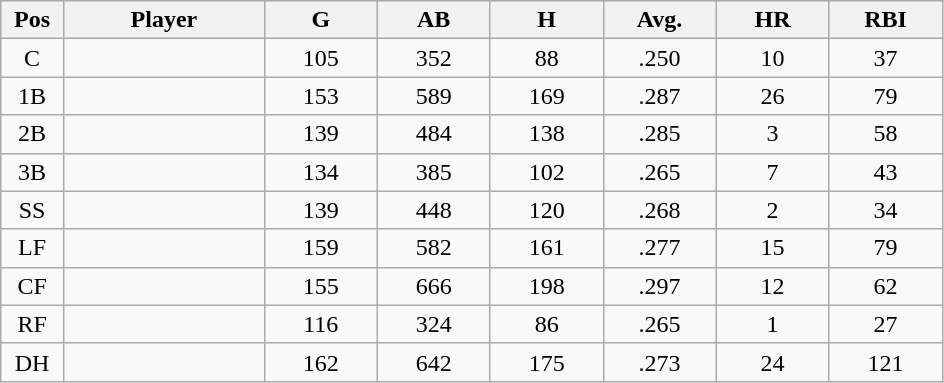<table class="wikitable sortable">
<tr>
<th bgcolor="#DDDDFF" width="5%">Pos</th>
<th bgcolor="#DDDDFF" width="16%">Player</th>
<th bgcolor="#DDDDFF" width="9%">G</th>
<th bgcolor="#DDDDFF" width="9%">AB</th>
<th bgcolor="#DDDDFF" width="9%">H</th>
<th bgcolor="#DDDDFF" width="9%">Avg.</th>
<th bgcolor="#DDDDFF" width="9%">HR</th>
<th bgcolor="#DDDDFF" width="9%">RBI</th>
</tr>
<tr align="center">
<td>C</td>
<td></td>
<td>105</td>
<td>352</td>
<td>88</td>
<td>.250</td>
<td>10</td>
<td>37</td>
</tr>
<tr align="center">
<td>1B</td>
<td></td>
<td>153</td>
<td>589</td>
<td>169</td>
<td>.287</td>
<td>26</td>
<td>79</td>
</tr>
<tr align="center">
<td>2B</td>
<td></td>
<td>139</td>
<td>484</td>
<td>138</td>
<td>.285</td>
<td>3</td>
<td>58</td>
</tr>
<tr align="center">
<td>3B</td>
<td></td>
<td>134</td>
<td>385</td>
<td>102</td>
<td>.265</td>
<td>7</td>
<td>43</td>
</tr>
<tr align="center">
<td>SS</td>
<td></td>
<td>139</td>
<td>448</td>
<td>120</td>
<td>.268</td>
<td>2</td>
<td>34</td>
</tr>
<tr align="center">
<td>LF</td>
<td></td>
<td>159</td>
<td>582</td>
<td>161</td>
<td>.277</td>
<td>15</td>
<td>79</td>
</tr>
<tr align="center">
<td>CF</td>
<td></td>
<td>155</td>
<td>666</td>
<td>198</td>
<td>.297</td>
<td>12</td>
<td>62</td>
</tr>
<tr align="center">
<td>RF</td>
<td></td>
<td>116</td>
<td>324</td>
<td>86</td>
<td>.265</td>
<td>1</td>
<td>27</td>
</tr>
<tr align="center">
<td>DH</td>
<td></td>
<td>162</td>
<td>642</td>
<td>175</td>
<td>.273</td>
<td>24</td>
<td>121</td>
</tr>
</table>
